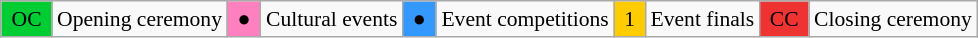<table class="wikitable"style="margin:0.5em auto; font-size:90%; position:relative;">
<tr>
<td bgcolor="#00cc33"> OC </td>
<td>Opening ceremony</td>
<td bgcolor="#ff80bf"> ● </td>
<td>Cultural events</td>
<td bgcolor="#3399ff"> ● </td>
<td>Event competitions</td>
<td bgcolor="#ffcc00"> 1 </td>
<td>Event finals</td>
<td bgcolor="#ee3333"> CC </td>
<td>Closing ceremony</td>
</tr>
</table>
